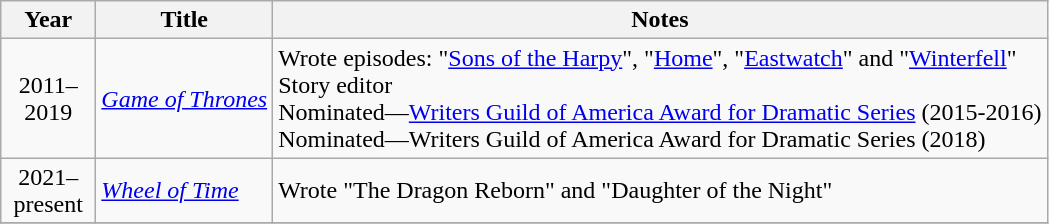<table class="wikitable sortable" style="text-align:center">
<tr>
<th width="56">Year</th>
<th>Title</th>
<th>Notes</th>
</tr>
<tr>
<td>2011–2019</td>
<td style="text-align:left"><em><a href='#'>Game of Thrones</a></em></td>
<td style="text-align:left">Wrote episodes: "<a href='#'>Sons of the Harpy</a>", "<a href='#'>Home</a>", "<a href='#'>Eastwatch</a>" and "<a href='#'>Winterfell</a>"<br>Story editor<br>Nominated—<a href='#'>Writers Guild of America Award for Dramatic Series</a> (2015-2016)<br>Nominated—Writers Guild of America Award for Dramatic Series (2018)</td>
</tr>
<tr>
<td>2021–present</td>
<td style="text-align:left"><em><a href='#'>Wheel of Time</a></em></td>
<td style="text-align:left">Wrote "The Dragon Reborn" and "Daughter of the Night"</td>
</tr>
<tr>
</tr>
</table>
